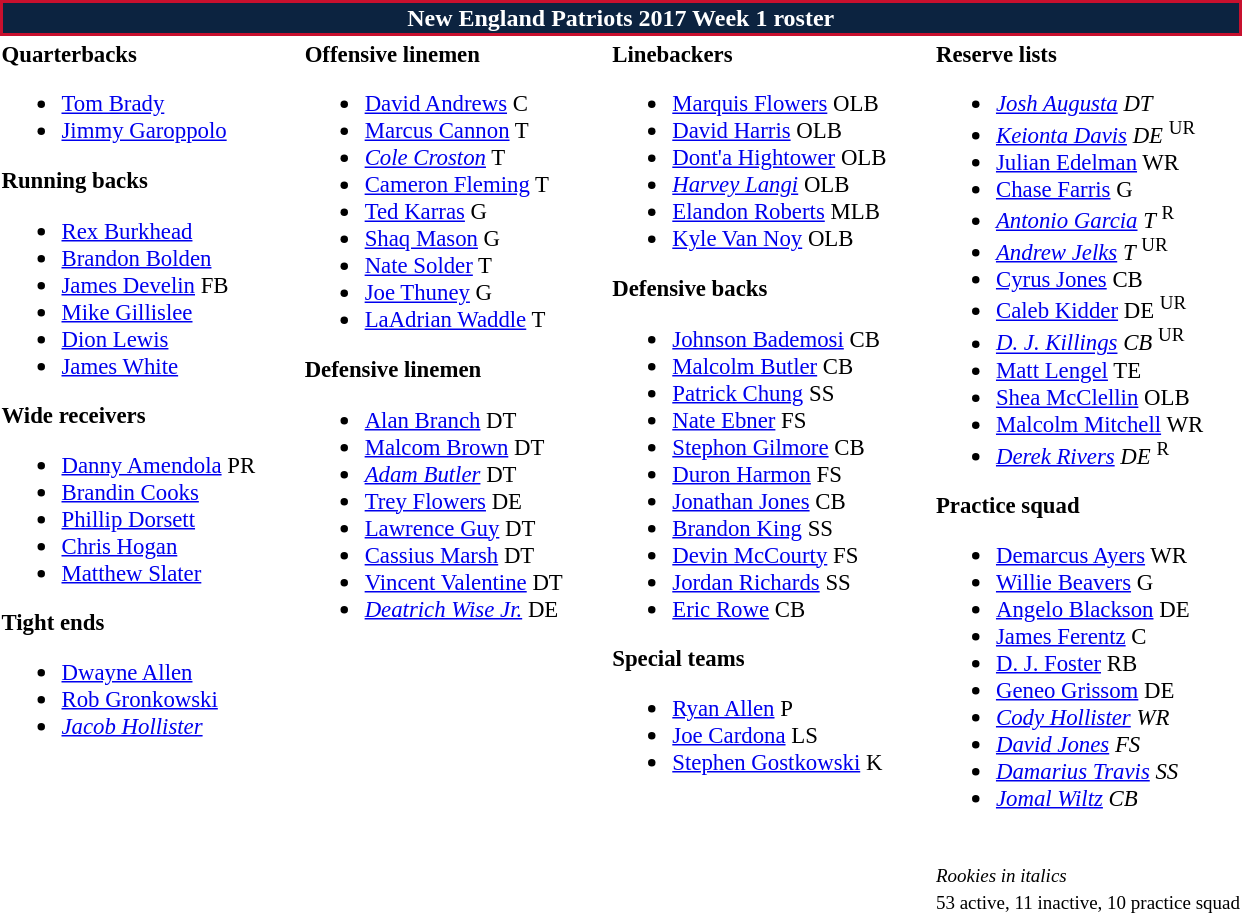<table class="toccolours" style="text-align: left">
<tr>
<th colspan="9" style="background-color: #0C2340; color: white; text-align: center; border:2px solid #C8102E">New England Patriots 2017 Week 1 roster</th>
</tr>
<tr>
<td style="font-size: 95%" valign="top"><strong>Quarterbacks</strong><br><ul><li> <a href='#'>Tom Brady</a></li><li> <a href='#'>Jimmy Garoppolo</a></li></ul><strong>Running backs</strong><ul><li> <a href='#'>Rex Burkhead</a></li><li> <a href='#'>Brandon Bolden</a></li><li> <a href='#'>James Develin</a> FB</li><li> <a href='#'>Mike Gillislee</a></li><li> <a href='#'>Dion Lewis</a></li><li> <a href='#'>James White</a></li></ul><strong>Wide receivers</strong><ul><li> <a href='#'>Danny Amendola</a> PR</li><li> <a href='#'>Brandin Cooks</a></li><li> <a href='#'>Phillip Dorsett</a></li><li> <a href='#'>Chris Hogan</a></li><li> <a href='#'>Matthew Slater</a></li></ul><strong>Tight ends</strong><ul><li> <a href='#'>Dwayne Allen</a></li><li> <a href='#'>Rob Gronkowski</a></li><li> <em><a href='#'>Jacob Hollister</a></em></li></ul></td>
<td style="width: 25px"></td>
<td style="font-size: 95%" valign="top"><strong>Offensive linemen</strong><br><ul><li> <a href='#'>David Andrews</a> C</li><li> <a href='#'>Marcus Cannon</a> T</li><li> <em><a href='#'>Cole Croston</a></em> T</li><li> <a href='#'>Cameron Fleming</a> T</li><li> <a href='#'>Ted Karras</a> G</li><li> <a href='#'>Shaq Mason</a> G</li><li> <a href='#'>Nate Solder</a> T</li><li> <a href='#'>Joe Thuney</a> G</li><li> <a href='#'>LaAdrian Waddle</a> T</li></ul><strong>Defensive linemen</strong><ul><li> <a href='#'>Alan Branch</a> DT</li><li> <a href='#'>Malcom Brown</a> DT</li><li> <em><a href='#'>Adam Butler</a></em> DT</li><li> <a href='#'>Trey Flowers</a> DE</li><li> <a href='#'>Lawrence Guy</a> DT</li><li> <a href='#'>Cassius Marsh</a> DT</li><li> <a href='#'>Vincent Valentine</a> DT</li><li> <em><a href='#'>Deatrich Wise Jr.</a></em> DE</li></ul></td>
<td style="width: 25px"></td>
<td style="font-size: 95%" valign="top"><strong>Linebackers</strong><br><ul><li> <a href='#'>Marquis Flowers</a> OLB</li><li> <a href='#'>David Harris</a> OLB</li><li> <a href='#'>Dont'a Hightower</a> OLB</li><li> <em><a href='#'>Harvey Langi</a></em> OLB</li><li> <a href='#'>Elandon Roberts</a> MLB</li><li> <a href='#'>Kyle Van Noy</a> OLB</li></ul><strong>Defensive backs</strong><ul><li> <a href='#'>Johnson Bademosi</a> CB</li><li> <a href='#'>Malcolm Butler</a> CB</li><li> <a href='#'>Patrick Chung</a> SS</li><li> <a href='#'>Nate Ebner</a> FS</li><li> <a href='#'>Stephon Gilmore</a> CB</li><li> <a href='#'>Duron Harmon</a> FS</li><li> <a href='#'>Jonathan Jones</a> CB</li><li> <a href='#'>Brandon King</a> SS</li><li> <a href='#'>Devin McCourty</a> FS</li><li> <a href='#'>Jordan Richards</a> SS</li><li> <a href='#'>Eric Rowe</a> CB</li></ul><strong>Special teams</strong><ul><li> <a href='#'>Ryan Allen</a> P</li><li> <a href='#'>Joe Cardona</a> LS</li><li> <a href='#'>Stephen Gostkowski</a> K</li></ul></td>
<td style="width: 25px"></td>
<td style="font-size: 95%" valign="top"><strong>Reserve lists</strong><br><ul><li> <em><a href='#'>Josh Augusta</a> DT</em>  </li><li> <em><a href='#'>Keionta Davis</a> DE</em>   <sup>UR</sup></li><li> <a href='#'>Julian Edelman</a> WR  </li><li> <a href='#'>Chase Farris</a> G  </li><li> <em><a href='#'>Antonio Garcia</a> T</em>   <sup>R</sup></li><li> <em><a href='#'>Andrew Jelks</a> T</em>   <sup>UR</sup></li><li> <a href='#'>Cyrus Jones</a> CB  </li><li> <a href='#'>Caleb Kidder</a> DE   <sup>UR</sup></li><li> <em><a href='#'>D. J. Killings</a> CB</em>   <sup>UR</sup></li><li> <a href='#'>Matt Lengel</a> TE  </li><li> <a href='#'>Shea McClellin</a> OLB  </li><li> <a href='#'>Malcolm Mitchell</a> WR </li><li> <em><a href='#'>Derek Rivers</a> DE</em>   <sup>R</sup></li></ul><strong>Practice squad</strong><ul><li> <a href='#'>Demarcus Ayers</a> WR</li><li> <a href='#'>Willie Beavers</a> G</li><li> <a href='#'>Angelo Blackson</a> DE</li><li> <a href='#'>James Ferentz</a> C</li><li> <a href='#'>D. J. Foster</a> RB</li><li> <a href='#'>Geneo Grissom</a> DE</li><li> <em><a href='#'>Cody Hollister</a> WR</em></li><li> <em><a href='#'>David Jones</a> FS</em></li><li> <em><a href='#'>Damarius Travis</a> SS</em></li><li> <em><a href='#'>Jomal Wiltz</a> CB</em></li></ul><br>
<small><em>Rookies in italics</em></small><br>
<small>53 active, 11 inactive, 10 practice squad</small></td>
</tr>
</table>
